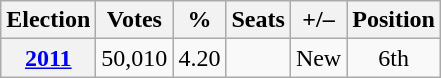<table class=wikitable style=text-align:center>
<tr>
<th><strong>Election</strong></th>
<th><strong>Votes</strong></th>
<th><strong>%</strong></th>
<th><strong>Seats</strong></th>
<th><strong>+/–</strong></th>
<th><strong>Position</strong></th>
</tr>
<tr>
<th><a href='#'>2011</a></th>
<td>50,010</td>
<td>4.20</td>
<td></td>
<td>New</td>
<td> 6th</td>
</tr>
</table>
